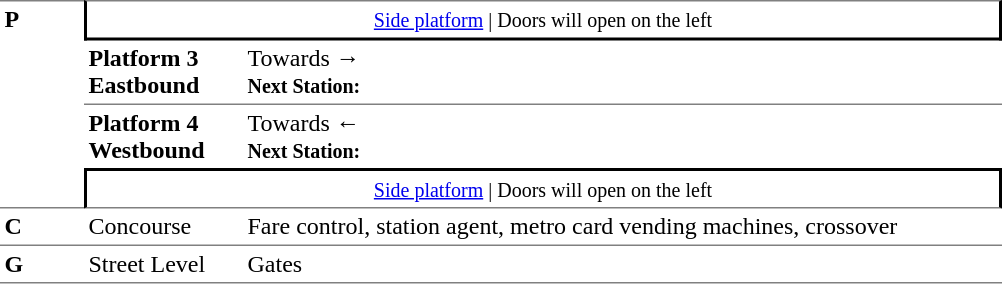<table border="0" cellspacing="0" cellpadding="3">
<tr>
<td rowspan="4" style="border-top:solid 1px grey;border-bottom:solid 1px grey;" width="50" valign="top"><strong>P</strong></td>
<td colspan="2" style="border-top:solid 1px grey;border-right:solid 2px black;border-left:solid 2px black;border-bottom:solid 2px black;text-align:center;"><small><a href='#'>Side platform</a> | Doors will open on the left </small></td>
</tr>
<tr>
<td style="border-bottom:solid 1px grey;" width="100"><span><strong>Platform 3</strong><br><strong>Eastbound</strong></span></td>
<td style="border-bottom:solid 1px grey;" width="500">Towards → <br><small><strong>Next Station:</strong> </small></td>
</tr>
<tr>
<td><span><strong>Platform 4</strong><br><strong>Westbound</strong></span></td>
<td><span></span>Towards ← <br><small><strong>Next Station:</strong> </small></td>
</tr>
<tr>
<td colspan="2" style="border-top:solid 2px black;border-right:solid 2px black;border-left:solid 2px black;border-bottom:solid 1px grey;text-align:center;"><small><a href='#'>Side platform</a> | Doors will open on the left </small></td>
</tr>
<tr>
<td valign="top"><strong>C</strong></td>
<td valign="top">Concourse</td>
<td valign="top">Fare control, station agent, metro card vending machines, crossover</td>
</tr>
<tr>
<td style="border-bottom:solid 1px grey;border-top:solid 1px grey;" width="50" valign="top"><strong>G</strong></td>
<td style="border-top:solid 1px grey;border-bottom:solid 1px grey;" width="100" valign="top">Street Level</td>
<td style="border-top:solid 1px grey;border-bottom:solid 1px grey;" width="500" valign="top">Gates</td>
</tr>
</table>
